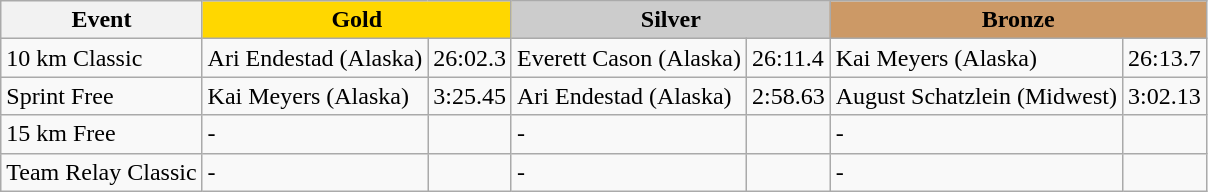<table class="wikitable" style="text-align:left;">
<tr>
<th>Event</th>
<th colspan="2" style="background:#ffd700;">Gold</th>
<th colspan="2" style="background:#cccccc;">Silver</th>
<th colspan="2" style="background:#CC9966;">Bronze</th>
</tr>
<tr>
<td>10 km Classic</td>
<td>Ari Endestad (Alaska)</td>
<td>26:02.3</td>
<td>Everett Cason (Alaska)</td>
<td>26:11.4</td>
<td>Kai Meyers (Alaska)</td>
<td>26:13.7</td>
</tr>
<tr>
<td>Sprint Free</td>
<td>Kai Meyers (Alaska)</td>
<td>3:25.45</td>
<td>Ari Endestad (Alaska)</td>
<td>2:58.63</td>
<td>August Schatzlein (Midwest)</td>
<td>3:02.13</td>
</tr>
<tr>
<td>15 km Free</td>
<td>-</td>
<td></td>
<td>-</td>
<td></td>
<td>-</td>
<td></td>
</tr>
<tr>
<td>Team Relay Classic</td>
<td>-</td>
<td></td>
<td>-</td>
<td></td>
<td>-</td>
<td></td>
</tr>
</table>
